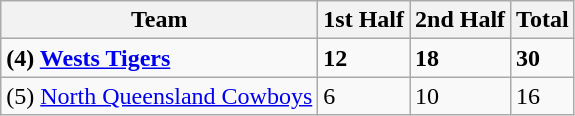<table class="wikitable">
<tr>
<th>Team</th>
<th>1st Half</th>
<th>2nd Half</th>
<th>Total</th>
</tr>
<tr>
<td><strong>(4) <a href='#'>Wests Tigers</a></strong></td>
<td><strong>12</strong></td>
<td><strong>18</strong></td>
<td><strong>30</strong></td>
</tr>
<tr>
<td>(5) <a href='#'>North Queensland Cowboys</a></td>
<td>6</td>
<td>10</td>
<td>16</td>
</tr>
</table>
